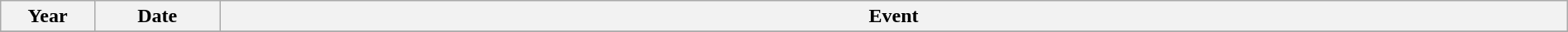<table class="wikitable" style="width:100%;">
<tr>
<th style="width:6%">Year</th>
<th style="width:8%">Date</th>
<th style="width:86%">Event</th>
</tr>
<tr>
</tr>
</table>
